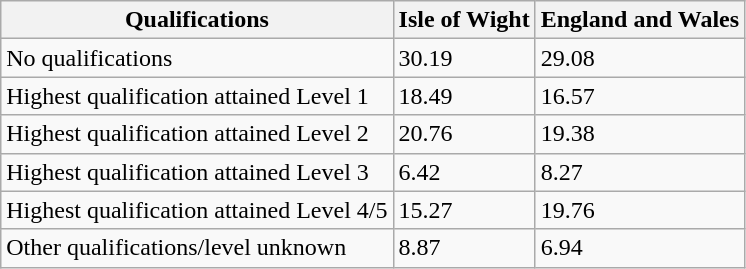<table class="wikitable">
<tr>
<th>Qualifications</th>
<th>Isle of Wight</th>
<th>England and Wales</th>
</tr>
<tr>
<td>No qualifications</td>
<td>30.19</td>
<td>29.08</td>
</tr>
<tr>
<td>Highest qualification attained Level 1</td>
<td>18.49</td>
<td>16.57</td>
</tr>
<tr>
<td>Highest qualification attained Level 2</td>
<td>20.76</td>
<td>19.38</td>
</tr>
<tr>
<td>Highest qualification attained Level 3</td>
<td>6.42</td>
<td>8.27</td>
</tr>
<tr>
<td>Highest qualification attained Level 4/5</td>
<td>15.27</td>
<td>19.76</td>
</tr>
<tr>
<td>Other qualifications/level unknown</td>
<td>8.87</td>
<td>6.94</td>
</tr>
</table>
